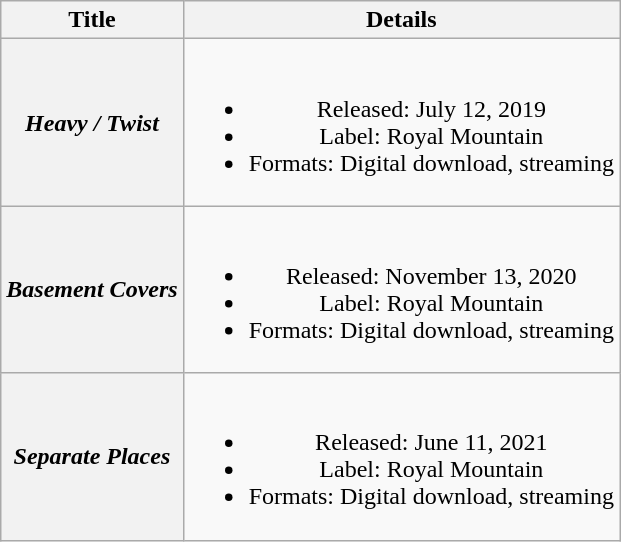<table class="wikitable plainrowheaders" style="text-align:center;">
<tr>
<th>Title</th>
<th>Details</th>
</tr>
<tr>
<th scope="row"><em>Heavy / Twist</em></th>
<td><br><ul><li>Released: July 12, 2019</li><li>Label: Royal Mountain</li><li>Formats: Digital download, streaming</li></ul></td>
</tr>
<tr>
<th scope="row"><em>Basement Covers</em></th>
<td><br><ul><li>Released: November 13, 2020</li><li>Label: Royal Mountain</li><li>Formats: Digital download, streaming</li></ul></td>
</tr>
<tr>
<th scope="row"><em>Separate Places</em></th>
<td><br><ul><li>Released: June 11, 2021</li><li>Label: Royal Mountain</li><li>Formats: Digital download, streaming</li></ul></td>
</tr>
</table>
